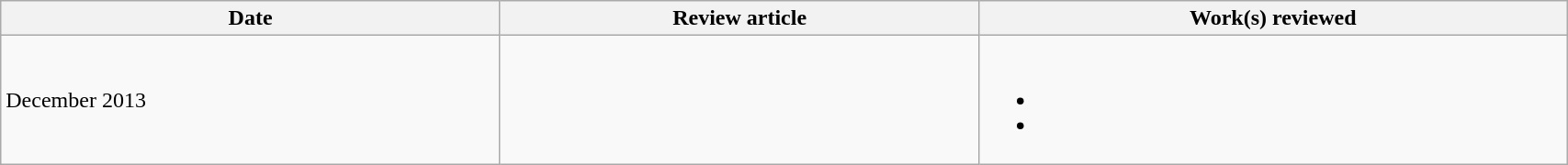<table class='wikitable sortable' width='90%'>
<tr>
<th>Date</th>
<th class='unsortable'>Review article</th>
<th class='unsortable'>Work(s) reviewed</th>
</tr>
<tr>
<td>December 2013</td>
<td></td>
<td><br><ul><li></li><li></li></ul></td>
</tr>
</table>
